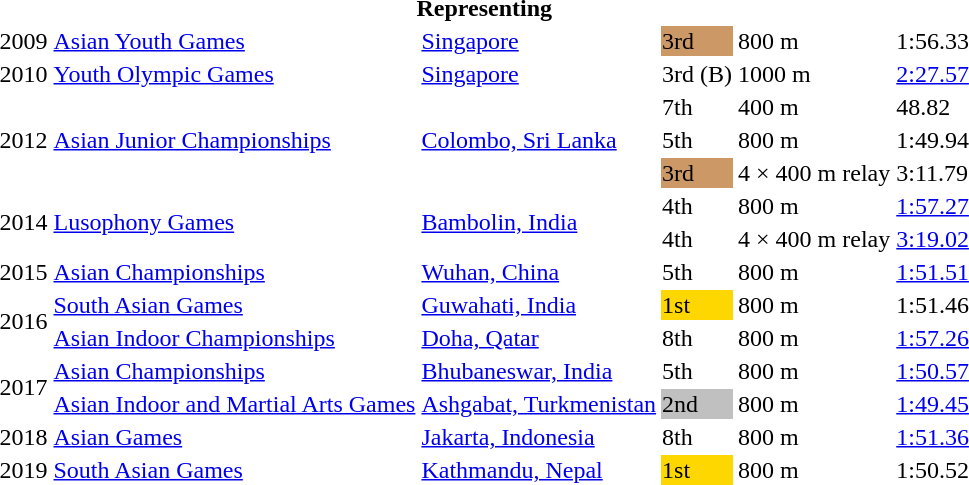<table>
<tr>
<th colspan="6">Representing </th>
</tr>
<tr>
<td>2009</td>
<td><a href='#'>Asian Youth Games</a></td>
<td><a href='#'>Singapore</a></td>
<td bgcolor=cc9966>3rd</td>
<td>800 m</td>
<td>1:56.33</td>
</tr>
<tr>
<td>2010</td>
<td><a href='#'>Youth Olympic Games</a></td>
<td><a href='#'>Singapore</a></td>
<td>3rd (B)</td>
<td>1000 m</td>
<td><a href='#'>2:27.57</a></td>
</tr>
<tr>
<td rowspan=3>2012</td>
<td rowspan=3><a href='#'>Asian Junior Championships</a></td>
<td rowspan=3><a href='#'>Colombo, Sri Lanka</a></td>
<td>7th</td>
<td>400 m</td>
<td>48.82</td>
</tr>
<tr>
<td>5th</td>
<td>800 m</td>
<td>1:49.94</td>
</tr>
<tr>
<td bgcolor=cc9966>3rd</td>
<td>4 × 400 m relay</td>
<td>3:11.79</td>
</tr>
<tr>
<td rowspan=2>2014</td>
<td rowspan=2><a href='#'>Lusophony Games</a></td>
<td rowspan=2><a href='#'>Bambolin, India</a></td>
<td>4th</td>
<td>800 m</td>
<td><a href='#'>1:57.27</a></td>
</tr>
<tr>
<td>4th</td>
<td>4 × 400 m relay</td>
<td><a href='#'>3:19.02</a></td>
</tr>
<tr>
<td>2015</td>
<td><a href='#'>Asian Championships</a></td>
<td><a href='#'>Wuhan, China</a></td>
<td>5th</td>
<td>800 m</td>
<td><a href='#'>1:51.51</a></td>
</tr>
<tr>
<td rowspan=2>2016</td>
<td><a href='#'>South Asian Games</a></td>
<td><a href='#'>Guwahati, India</a></td>
<td bgcolor=gold>1st</td>
<td>800 m</td>
<td>1:51.46</td>
</tr>
<tr>
<td><a href='#'>Asian Indoor Championships</a></td>
<td><a href='#'>Doha, Qatar</a></td>
<td>8th</td>
<td>800 m</td>
<td><a href='#'>1:57.26</a></td>
</tr>
<tr>
<td rowspan=2>2017</td>
<td><a href='#'>Asian Championships</a></td>
<td><a href='#'>Bhubaneswar, India</a></td>
<td>5th</td>
<td>800 m</td>
<td><a href='#'>1:50.57</a></td>
</tr>
<tr>
<td><a href='#'>Asian Indoor and Martial Arts Games</a></td>
<td><a href='#'>Ashgabat, Turkmenistan</a></td>
<td bgcolor=silver>2nd</td>
<td>800 m</td>
<td><a href='#'>1:49.45</a></td>
</tr>
<tr>
<td>2018</td>
<td><a href='#'>Asian Games</a></td>
<td><a href='#'>Jakarta, Indonesia</a></td>
<td>8th</td>
<td>800 m</td>
<td><a href='#'>1:51.36</a></td>
</tr>
<tr>
<td>2019</td>
<td><a href='#'>South Asian Games</a></td>
<td><a href='#'>Kathmandu, Nepal</a></td>
<td bgcolor=gold>1st</td>
<td>800 m</td>
<td>1:50.52</td>
</tr>
</table>
